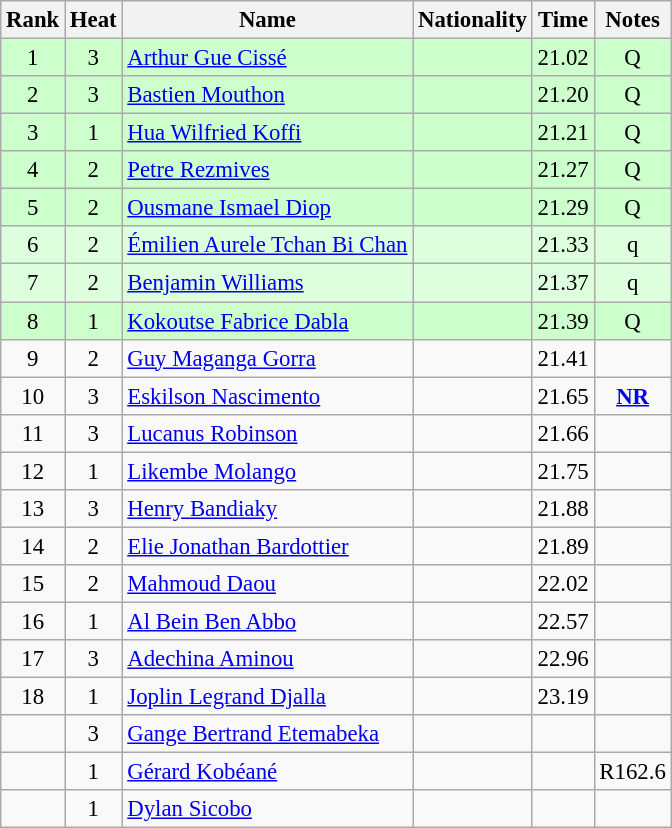<table class="wikitable sortable" style="text-align:center; font-size:95%">
<tr>
<th>Rank</th>
<th>Heat</th>
<th>Name</th>
<th>Nationality</th>
<th>Time</th>
<th>Notes</th>
</tr>
<tr bgcolor=ccffcc>
<td>1</td>
<td>3</td>
<td align=left><a href='#'>Arthur Gue Cissé</a></td>
<td align=left></td>
<td>21.02</td>
<td>Q</td>
</tr>
<tr bgcolor=ccffcc>
<td>2</td>
<td>3</td>
<td align=left><a href='#'>Bastien Mouthon</a></td>
<td align=left></td>
<td>21.20</td>
<td>Q</td>
</tr>
<tr bgcolor=ccffcc>
<td>3</td>
<td>1</td>
<td align=left><a href='#'>Hua Wilfried Koffi</a></td>
<td align=left></td>
<td>21.21</td>
<td>Q</td>
</tr>
<tr bgcolor=ccffcc>
<td>4</td>
<td>2</td>
<td align=left><a href='#'>Petre Rezmives</a></td>
<td align=left></td>
<td>21.27</td>
<td>Q</td>
</tr>
<tr bgcolor=ccffcc>
<td>5</td>
<td>2</td>
<td align=left><a href='#'>Ousmane Ismael Diop</a></td>
<td align=left></td>
<td>21.29</td>
<td>Q</td>
</tr>
<tr bgcolor=ddffdd>
<td>6</td>
<td>2</td>
<td align=left><a href='#'>Émilien Aurele Tchan Bi Chan</a></td>
<td align=left></td>
<td>21.33</td>
<td>q</td>
</tr>
<tr bgcolor=ddffdd>
<td>7</td>
<td>2</td>
<td align=left><a href='#'>Benjamin Williams</a></td>
<td align=left></td>
<td>21.37</td>
<td>q</td>
</tr>
<tr bgcolor=ccffcc>
<td>8</td>
<td>1</td>
<td align=left><a href='#'>Kokoutse Fabrice Dabla</a></td>
<td align=left></td>
<td>21.39</td>
<td>Q</td>
</tr>
<tr>
<td>9</td>
<td>2</td>
<td align=left><a href='#'>Guy Maganga Gorra</a></td>
<td align=left></td>
<td>21.41</td>
<td></td>
</tr>
<tr>
<td>10</td>
<td>3</td>
<td align=left><a href='#'>Eskilson Nascimento</a></td>
<td align=left></td>
<td>21.65</td>
<td><strong><a href='#'>NR</a></strong></td>
</tr>
<tr>
<td>11</td>
<td>3</td>
<td align=left><a href='#'>Lucanus Robinson</a></td>
<td align=left></td>
<td>21.66</td>
<td></td>
</tr>
<tr>
<td>12</td>
<td>1</td>
<td align=left><a href='#'>Likembe Molango</a></td>
<td align=left></td>
<td>21.75</td>
<td></td>
</tr>
<tr>
<td>13</td>
<td>3</td>
<td align=left><a href='#'>Henry Bandiaky</a></td>
<td align=left></td>
<td>21.88</td>
<td></td>
</tr>
<tr>
<td>14</td>
<td>2</td>
<td align=left><a href='#'>Elie Jonathan Bardottier</a></td>
<td align=left></td>
<td>21.89</td>
<td></td>
</tr>
<tr>
<td>15</td>
<td>2</td>
<td align=left><a href='#'>Mahmoud Daou</a></td>
<td align=left></td>
<td>22.02</td>
<td></td>
</tr>
<tr>
<td>16</td>
<td>1</td>
<td align=left><a href='#'>Al Bein Ben Abbo</a></td>
<td align=left></td>
<td>22.57</td>
<td></td>
</tr>
<tr>
<td>17</td>
<td>3</td>
<td align=left><a href='#'>Adechina Aminou</a></td>
<td align=left></td>
<td>22.96</td>
<td></td>
</tr>
<tr>
<td>18</td>
<td>1</td>
<td align=left><a href='#'>Joplin Legrand Djalla</a></td>
<td align=left></td>
<td>23.19</td>
<td></td>
</tr>
<tr>
<td></td>
<td>3</td>
<td align=left><a href='#'>Gange Bertrand Etemabeka</a></td>
<td align=left></td>
<td></td>
<td></td>
</tr>
<tr>
<td></td>
<td>1</td>
<td align=left><a href='#'>Gérard Kobéané</a></td>
<td align=left></td>
<td></td>
<td>R162.6</td>
</tr>
<tr>
<td></td>
<td>1</td>
<td align=left><a href='#'>Dylan Sicobo</a></td>
<td align=left></td>
<td></td>
<td></td>
</tr>
</table>
